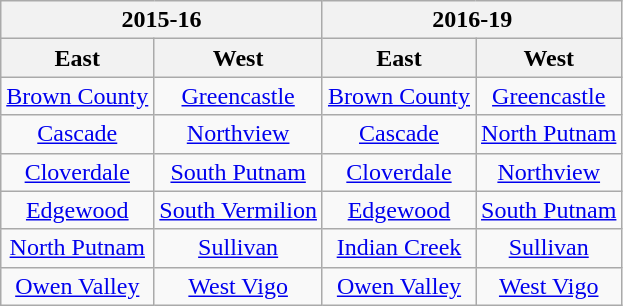<table class="wikitable" style="text-align:center">
<tr>
<th colspan="2">2015-16</th>
<th colspan="2">2016-19</th>
</tr>
<tr>
<th>East</th>
<th>West</th>
<th>East</th>
<th>West</th>
</tr>
<tr>
<td><a href='#'>Brown County</a></td>
<td><a href='#'>Greencastle</a></td>
<td><a href='#'>Brown County</a></td>
<td><a href='#'>Greencastle</a></td>
</tr>
<tr>
<td><a href='#'>Cascade</a></td>
<td><a href='#'>Northview</a></td>
<td><a href='#'>Cascade</a></td>
<td><a href='#'>North Putnam</a></td>
</tr>
<tr>
<td><a href='#'>Cloverdale</a></td>
<td><a href='#'>South Putnam</a></td>
<td><a href='#'>Cloverdale</a></td>
<td><a href='#'>Northview</a></td>
</tr>
<tr>
<td><a href='#'>Edgewood</a></td>
<td><a href='#'>South Vermilion</a></td>
<td><a href='#'>Edgewood</a></td>
<td><a href='#'>South Putnam</a></td>
</tr>
<tr>
<td><a href='#'>North Putnam</a></td>
<td><a href='#'>Sullivan</a></td>
<td><a href='#'>Indian Creek</a></td>
<td><a href='#'>Sullivan</a></td>
</tr>
<tr>
<td><a href='#'>Owen Valley</a></td>
<td><a href='#'>West Vigo</a></td>
<td><a href='#'>Owen Valley</a></td>
<td><a href='#'>West Vigo</a></td>
</tr>
</table>
